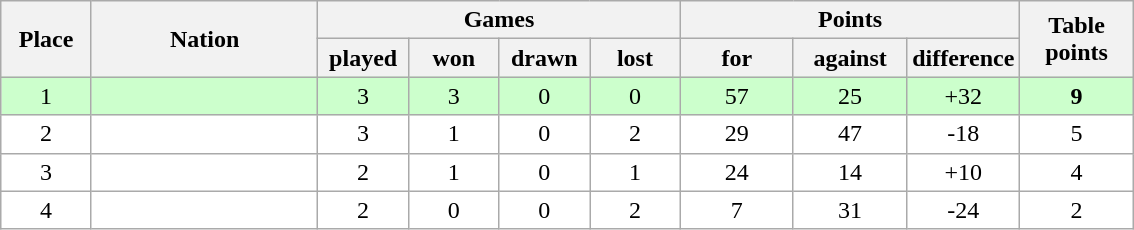<table class="wikitable">
<tr>
<th rowspan=2 width="8%">Place</th>
<th rowspan=2 width="20%">Nation</th>
<th colspan=4 width="32%">Games</th>
<th colspan=3 width="30%">Points</th>
<th rowspan=2 width="10%">Table<br>points</th>
</tr>
<tr>
<th width="8%">played</th>
<th width="8%">won</th>
<th width="8%">drawn</th>
<th width="8%">lost</th>
<th width="10%">for</th>
<th width="10%">against</th>
<th width="10%">difference</th>
</tr>
<tr bgcolor=#ccffcc align=center>
<td>1</td>
<td align=left><strong></strong></td>
<td>3</td>
<td>3</td>
<td>0</td>
<td>0</td>
<td>57</td>
<td>25</td>
<td>+32</td>
<td><strong>9</strong></td>
</tr>
<tr bgcolor=#FFFFFF align=center>
<td>2</td>
<td align=left></td>
<td>3</td>
<td>1</td>
<td>0</td>
<td>2</td>
<td>29</td>
<td>47</td>
<td>-18</td>
<td>5</td>
</tr>
<tr bgcolor=#ffffff align=center>
<td>3</td>
<td align=left></td>
<td>2</td>
<td>1</td>
<td>0</td>
<td>1</td>
<td>24</td>
<td>14</td>
<td>+10</td>
<td>4</td>
</tr>
<tr bgcolor=#ffffff align=center>
<td>4</td>
<td align=left></td>
<td>2</td>
<td>0</td>
<td>0</td>
<td>2</td>
<td>7</td>
<td>31</td>
<td>-24</td>
<td>2</td>
</tr>
</table>
